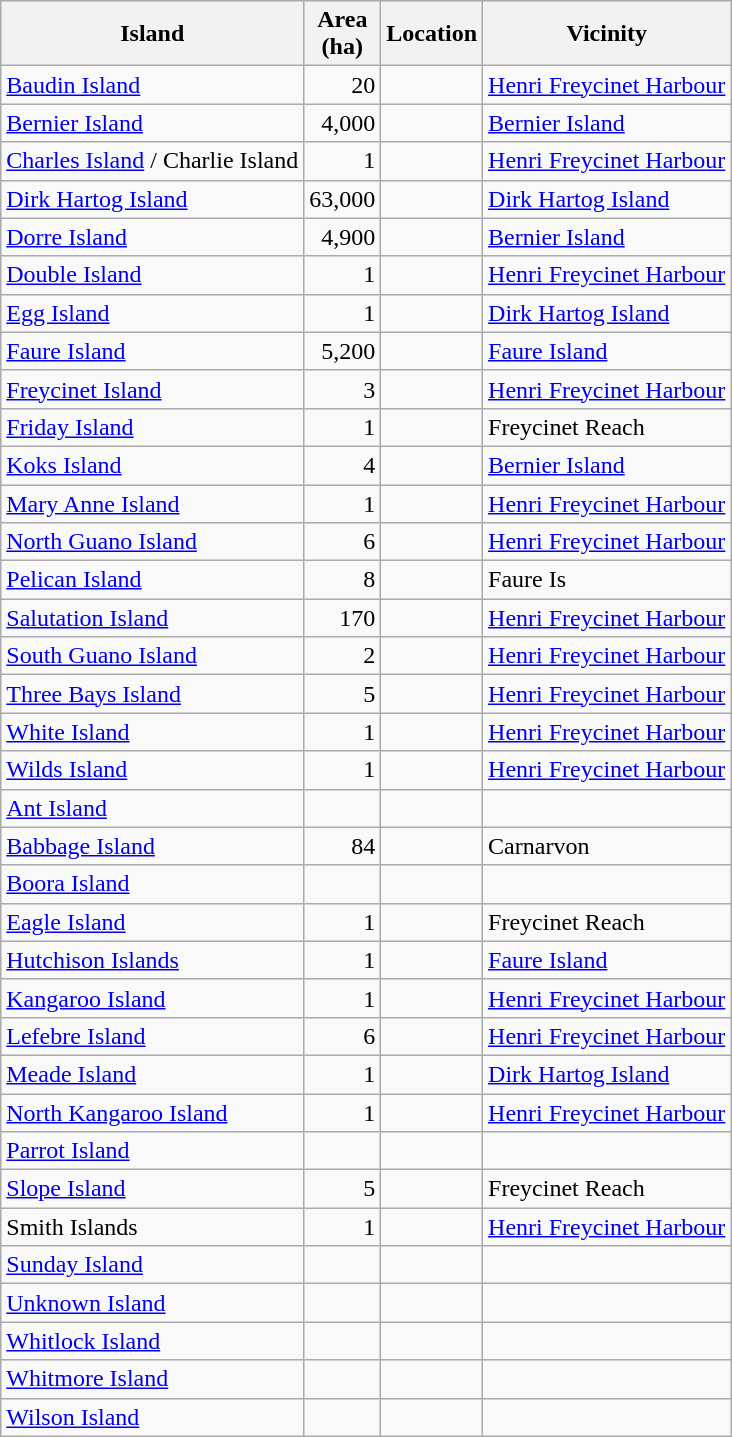<table class="wikitable sortable">
<tr>
<th>Island</th>
<th>Area<br>(ha)</th>
<th>Location</th>
<th>Vicinity</th>
</tr>
<tr>
<td><a href='#'>Baudin Island</a></td>
<td align=right>20</td>
<td></td>
<td><a href='#'>Henri Freycinet Harbour</a></td>
</tr>
<tr>
<td><a href='#'>Bernier Island</a></td>
<td align=right>4,000</td>
<td></td>
<td><a href='#'>Bernier Island</a></td>
</tr>
<tr>
<td><a href='#'>Charles Island</a> / Charlie Island </td>
<td align=right>1</td>
<td></td>
<td><a href='#'>Henri Freycinet Harbour</a></td>
</tr>
<tr>
<td><a href='#'>Dirk Hartog Island</a></td>
<td align=right>63,000</td>
<td></td>
<td><a href='#'>Dirk Hartog Island</a></td>
</tr>
<tr>
<td><a href='#'>Dorre Island</a></td>
<td align=right>4,900</td>
<td></td>
<td><a href='#'>Bernier Island</a></td>
</tr>
<tr>
<td><a href='#'>Double Island</a></td>
<td align=right>1</td>
<td></td>
<td><a href='#'>Henri Freycinet Harbour</a> </td>
</tr>
<tr>
<td><a href='#'>Egg Island</a></td>
<td align=right>1</td>
<td></td>
<td><a href='#'>Dirk Hartog Island</a></td>
</tr>
<tr>
<td><a href='#'>Faure Island</a></td>
<td align=right>5,200</td>
<td></td>
<td><a href='#'>Faure Island</a></td>
</tr>
<tr>
<td><a href='#'>Freycinet Island</a></td>
<td align=right>3</td>
<td></td>
<td><a href='#'>Henri Freycinet Harbour</a></td>
</tr>
<tr>
<td><a href='#'>Friday Island</a></td>
<td align=right>1</td>
<td></td>
<td>Freycinet Reach </td>
</tr>
<tr>
<td><a href='#'>Koks Island</a></td>
<td align=right>4</td>
<td></td>
<td><a href='#'>Bernier Island</a></td>
</tr>
<tr>
<td><a href='#'>Mary Anne Island</a></td>
<td align=right>1</td>
<td></td>
<td><a href='#'>Henri Freycinet Harbour</a> </td>
</tr>
<tr>
<td><a href='#'>North Guano Island</a></td>
<td align=right>6</td>
<td></td>
<td><a href='#'>Henri Freycinet Harbour</a> </td>
</tr>
<tr>
<td><a href='#'>Pelican Island</a></td>
<td align=right>8</td>
<td></td>
<td>Faure Is</td>
</tr>
<tr>
<td><a href='#'>Salutation Island</a></td>
<td align=right>170</td>
<td></td>
<td><a href='#'>Henri Freycinet Harbour</a> </td>
</tr>
<tr>
<td><a href='#'>South Guano Island</a></td>
<td align=right>2</td>
<td></td>
<td><a href='#'>Henri Freycinet Harbour</a></td>
</tr>
<tr>
<td><a href='#'>Three Bays Island</a></td>
<td align=right>5</td>
<td></td>
<td><a href='#'>Henri Freycinet Harbour</a></td>
</tr>
<tr>
<td><a href='#'>White Island</a></td>
<td align=right>1</td>
<td></td>
<td><a href='#'>Henri Freycinet Harbour</a></td>
</tr>
<tr>
<td><a href='#'>Wilds Island</a></td>
<td align=right>1</td>
<td></td>
<td><a href='#'>Henri Freycinet Harbour</a></td>
</tr>
<tr>
<td><a href='#'>Ant Island</a></td>
<td align=right></td>
<td></td>
<td></td>
</tr>
<tr>
<td><a href='#'>Babbage Island</a></td>
<td align=right>84</td>
<td></td>
<td>Carnarvon</td>
</tr>
<tr>
<td><a href='#'>Boora Island</a></td>
<td align=right></td>
<td></td>
<td></td>
</tr>
<tr>
<td><a href='#'>Eagle Island</a></td>
<td align=right>1</td>
<td></td>
<td>Freycinet Reach</td>
</tr>
<tr>
<td><a href='#'>Hutchison Islands</a></td>
<td align=right>1</td>
<td></td>
<td><a href='#'>Faure Island</a></td>
</tr>
<tr>
<td><a href='#'>Kangaroo Island</a></td>
<td align=right>1</td>
<td></td>
<td><a href='#'>Henri Freycinet Harbour</a> </td>
</tr>
<tr>
<td><a href='#'>Lefebre Island</a></td>
<td align=right>6</td>
<td></td>
<td><a href='#'>Henri Freycinet Harbour</a></td>
</tr>
<tr>
<td><a href='#'>Meade Island</a></td>
<td align=right>1</td>
<td></td>
<td><a href='#'>Dirk Hartog Island</a></td>
</tr>
<tr>
<td><a href='#'>North Kangaroo Island</a></td>
<td align=right>1</td>
<td></td>
<td><a href='#'>Henri Freycinet Harbour</a> </td>
</tr>
<tr>
<td><a href='#'>Parrot Island</a></td>
<td align=right></td>
<td></td>
<td></td>
</tr>
<tr>
<td><a href='#'>Slope Island</a></td>
<td align=right>5</td>
<td></td>
<td>Freycinet Reach </td>
</tr>
<tr>
<td>Smith Islands</td>
<td align=right>1</td>
<td></td>
<td><a href='#'>Henri Freycinet Harbour</a></td>
</tr>
<tr>
<td><a href='#'>Sunday Island</a></td>
<td align=right></td>
<td></td>
<td></td>
</tr>
<tr>
<td><a href='#'>Unknown Island</a></td>
<td align=right></td>
<td></td>
<td></td>
</tr>
<tr>
<td><a href='#'>Whitlock Island</a></td>
<td align=right></td>
<td></td>
<td></td>
</tr>
<tr>
<td><a href='#'>Whitmore Island</a></td>
<td align=right></td>
<td></td>
<td></td>
</tr>
<tr>
<td><a href='#'>Wilson Island</a></td>
<td align=right></td>
<td></td>
<td></td>
</tr>
</table>
